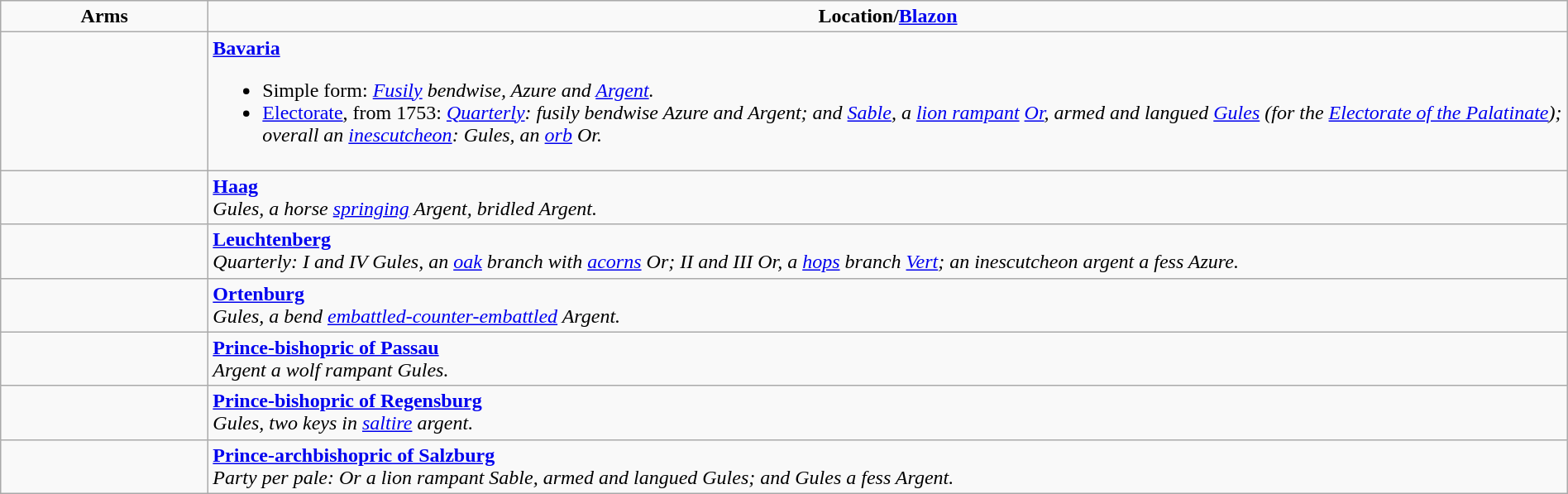<table class=wikitable width=100%>
<tr valign=top  align=center>
<td width="160"><strong>Arms</strong></td>
<td><strong>Location/<a href='#'>Blazon</a></strong></td>
</tr>
<tr style="vertical-align: top;">
<td> </td>
<td><strong><a href='#'>Bavaria</a></strong><br><ul><li>Simple form: <em><a href='#'>Fusily</a> bendwise, Azure and <a href='#'>Argent</a>.</em></li><li><a href='#'>Electorate</a>, from 1753: <em><a href='#'>Quarterly</a>: fusily bendwise Azure and Argent; and <a href='#'>Sable</a>, a <a href='#'>lion rampant</a> <a href='#'>Or</a>, armed and langued <a href='#'>Gules</a> (for the <a href='#'>Electorate of the Palatinate</a>); overall an <a href='#'>inescutcheon</a>: Gules, an <a href='#'>orb</a> Or.</em></li></ul></td>
</tr>
<tr style="vertical-align: top;">
<td></td>
<td><strong><a href='#'>Haag</a></strong><br><em>Gules, a horse <a href='#'>springing</a> Argent, bridled Argent.</em></td>
</tr>
<tr style="vertical-align: top;">
<td></td>
<td><strong><a href='#'>Leuchtenberg</a></strong><br><em>Quarterly: I and IV Gules, an <a href='#'>oak</a> branch with <a href='#'>acorns</a> Or; II and III Or, a <a href='#'>hops</a> branch <a href='#'>Vert</a>; an inescutcheon argent a fess Azure.</em></td>
</tr>
<tr style="vertical-align: top;">
<td></td>
<td><strong><a href='#'>Ortenburg</a></strong><br><em>Gules, a bend <a href='#'>embattled-counter-embattled</a> Argent.</em></td>
</tr>
<tr style="vertical-align: top;">
<td></td>
<td><strong><a href='#'>Prince-bishopric of Passau</a></strong><br><em>Argent a wolf rampant Gules.</em></td>
</tr>
<tr style="vertical-align: top;">
<td></td>
<td><strong><a href='#'>Prince-bishopric of Regensburg</a></strong><br><em>Gules, two keys in <a href='#'>saltire</a> argent.</em></td>
</tr>
<tr style="vertical-align: top;">
<td></td>
<td><strong><a href='#'>Prince-archbishopric of Salzburg</a></strong><br><em>Party per pale: Or a lion rampant Sable, armed and langued Gules; and Gules a fess Argent.</em></td>
</tr>
</table>
